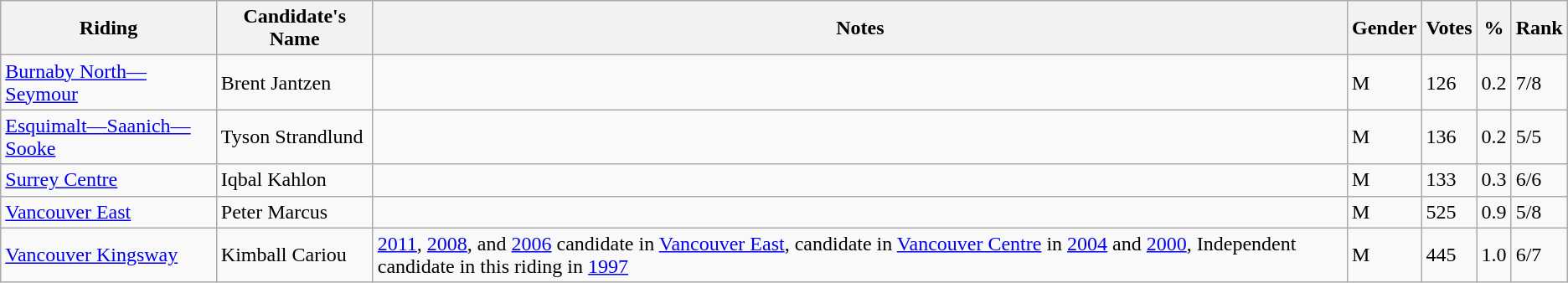<table class="wikitable">
<tr>
<th>Riding<br></th>
<th>Candidate's Name</th>
<th>Notes</th>
<th>Gender</th>
<th>Votes</th>
<th>%</th>
<th>Rank</th>
</tr>
<tr>
<td><a href='#'>Burnaby North—Seymour</a></td>
<td>Brent Jantzen</td>
<td></td>
<td>M</td>
<td>126</td>
<td>0.2</td>
<td>7/8</td>
</tr>
<tr>
<td><a href='#'>Esquimalt—Saanich—Sooke</a></td>
<td>Tyson Strandlund</td>
<td></td>
<td>M</td>
<td>136</td>
<td>0.2</td>
<td>5/5</td>
</tr>
<tr>
<td><a href='#'>Surrey Centre</a></td>
<td>Iqbal Kahlon</td>
<td></td>
<td>M</td>
<td>133</td>
<td>0.3</td>
<td>6/6</td>
</tr>
<tr>
<td><a href='#'>Vancouver East</a></td>
<td>Peter Marcus</td>
<td></td>
<td>M</td>
<td>525</td>
<td>0.9</td>
<td>5/8</td>
</tr>
<tr>
<td><a href='#'>Vancouver Kingsway</a></td>
<td>Kimball Cariou</td>
<td><a href='#'>2011</a>, <a href='#'>2008</a>, and <a href='#'>2006</a> candidate in <a href='#'>Vancouver East</a>, candidate in <a href='#'>Vancouver Centre</a> in <a href='#'>2004</a> and <a href='#'>2000</a>, Independent candidate in this riding in <a href='#'>1997</a></td>
<td>M</td>
<td>445</td>
<td>1.0</td>
<td>6/7</td>
</tr>
</table>
